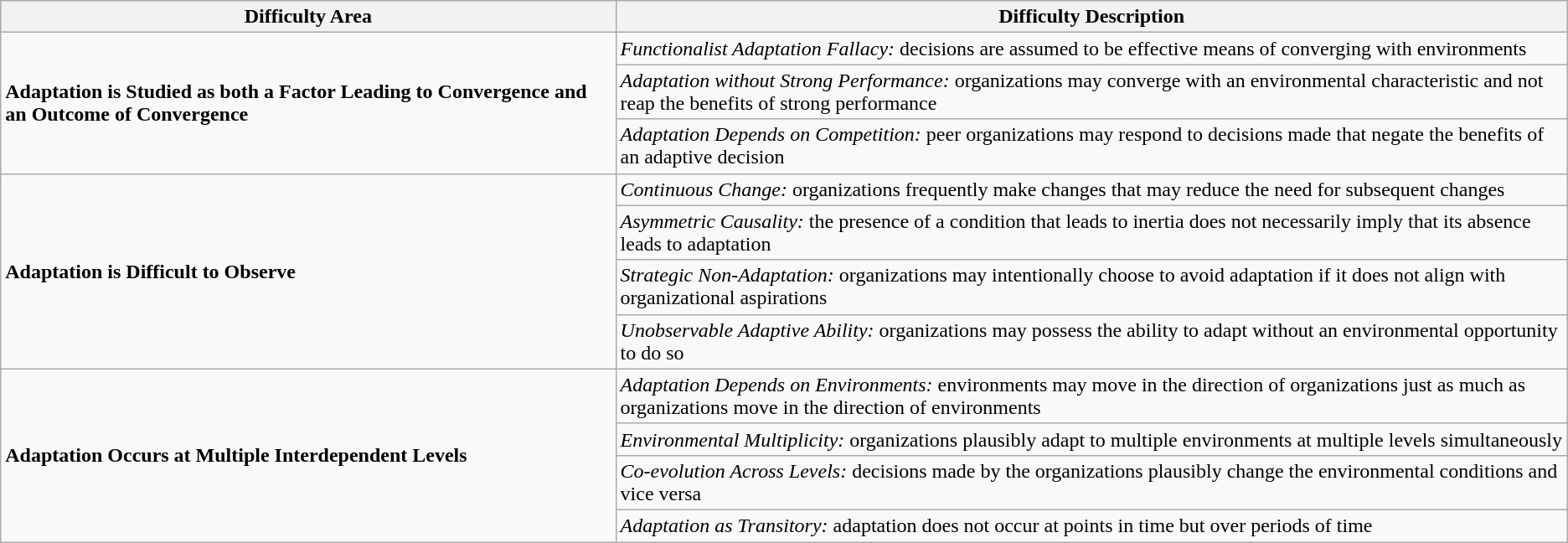<table class="wikitable">
<tr>
<th>Difficulty Area</th>
<th>Difficulty Description</th>
</tr>
<tr>
<td rowspan="3"><strong>Adaptation is Studied as both a Factor Leading to Convergence and an Outcome of Convergence</strong></td>
<td><em>Functionalist Adaptation Fallacy:</em> decisions are assumed to be effective means of converging with environments</td>
</tr>
<tr>
<td><em>Adaptation without Strong Performance:</em> organizations may converge with an environmental characteristic and not reap the benefits of strong performance</td>
</tr>
<tr>
<td><em>Adaptation Depends on Competition:</em> peer organizations may respond to decisions made that negate the benefits of an adaptive decision</td>
</tr>
<tr>
<td rowspan="4"><strong>Adaptation is Difficult to Observe</strong></td>
<td><em>Continuous Change:</em> organizations frequently make changes that may reduce the need for subsequent changes</td>
</tr>
<tr>
<td><em>Asymmetric Causality:</em> the presence of a condition that leads to inertia does not necessarily imply that its absence leads to adaptation</td>
</tr>
<tr>
<td><em>Strategic Non-Adaptation:</em> organizations may intentionally choose to avoid adaptation if it does not align with organizational aspirations</td>
</tr>
<tr>
<td><em>Unobservable Adaptive Ability:</em> organizations may possess the ability to adapt without an environmental opportunity to do so</td>
</tr>
<tr>
<td rowspan="4"><strong>Adaptation Occurs at Multiple Interdependent  Levels</strong></td>
<td><em>Adaptation Depends on Environments:</em> environments may move in the direction of organizations just as much as organizations move in the direction of environments</td>
</tr>
<tr>
<td><em>Environmental Multiplicity:</em> organizations plausibly adapt to multiple environments at multiple levels simultaneously</td>
</tr>
<tr>
<td><em>Co-evolution Across Levels:</em> decisions made by the organizations plausibly change the environmental conditions and vice versa</td>
</tr>
<tr>
<td><em>Adaptation as Transitory:</em> adaptation does not occur at points in time but over periods of time</td>
</tr>
</table>
